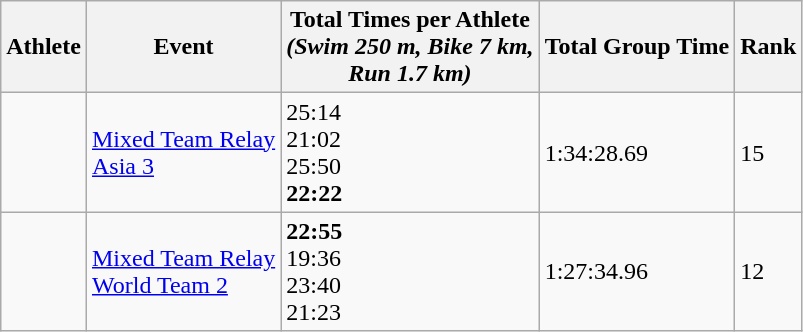<table class="wikitable" border="1">
<tr>
<th>Athlete</th>
<th>Event</th>
<th>Total Times per Athlete <br> <em>(Swim 250 m, Bike 7 km, <br> Run 1.7 km)</em></th>
<th>Total Group Time</th>
<th>Rank</th>
</tr>
<tr>
<td><br><br><br><strong></strong></td>
<td><a href='#'>Mixed Team Relay <br> Asia 3</a></td>
<td>25:14<br>21:02<br>25:50<br><strong>22:22</strong></td>
<td>1:34:28.69</td>
<td>15</td>
</tr>
<tr>
<td><strong></strong><br><br><br></td>
<td><a href='#'>Mixed Team Relay <br> World Team 2</a></td>
<td><strong>22:55</strong><br>19:36<br>23:40<br>21:23</td>
<td>1:27:34.96</td>
<td>12</td>
</tr>
</table>
